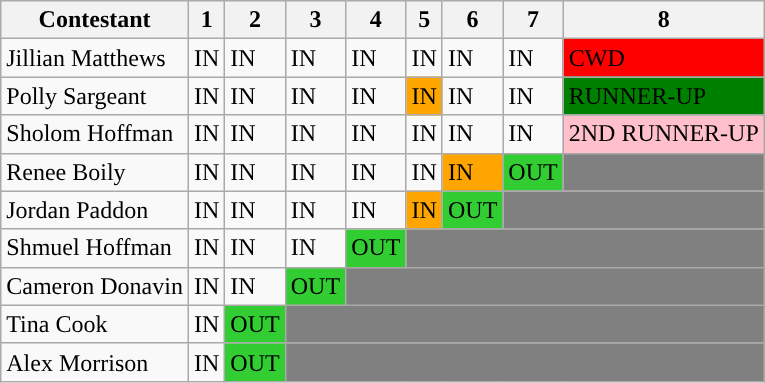<table class="wikitable">
<tr>
<th>Contestant</th>
<th>1</th>
<th>2</th>
<th>3</th>
<th>4</th>
<th>5</th>
<th>6</th>
<th>7</th>
<th>8</th>
</tr>
<tr>
<td>Jillian Matthews</td>
<td>IN</td>
<td>IN</td>
<td>IN</td>
<td>IN</td>
<td>IN</td>
<td>IN</td>
<td>IN</td>
<td style="background-color:red">CWD</td>
</tr>
<tr>
<td>Polly Sargeant</td>
<td>IN</td>
<td>IN</td>
<td>IN</td>
<td>IN</td>
<td style="background-color:orange">IN</td>
<td>IN</td>
<td>IN</td>
<td style="background-color:green">RUNNER-UP</td>
</tr>
<tr>
<td>Sholom Hoffman</td>
<td>IN</td>
<td>IN</td>
<td>IN</td>
<td>IN</td>
<td>IN</td>
<td>IN</td>
<td>IN</td>
<td style="background-color:pink">2ND RUNNER-UP</td>
</tr>
<tr>
<td>Renee Boily</td>
<td>IN</td>
<td>IN</td>
<td>IN</td>
<td>IN</td>
<td>IN</td>
<td style="background-color:orange">IN</td>
<td style="background-color:limegreen">OUT</td>
<td style="background-color:gray" colspan="1"></td>
</tr>
<tr>
<td>Jordan Paddon</td>
<td>IN</td>
<td>IN</td>
<td>IN</td>
<td>IN</td>
<td style="background-color:orange">IN</td>
<td style="background-color:limegreen">OUT</td>
<td style="background-color:gray" colspan="2"></td>
</tr>
<tr>
<td>Shmuel Hoffman</td>
<td>IN</td>
<td>IN</td>
<td>IN</td>
<td style="background-color:limegreen">OUT</td>
<td style="background-color:gray" colspan="4"></td>
</tr>
<tr>
<td>Cameron Donavin</td>
<td>IN</td>
<td>IN</td>
<td style="background-color:limegreen">OUT</td>
<td style="background-color:gray" colspan="5"></td>
</tr>
<tr>
<td>Tina Cook</td>
<td>IN</td>
<td style="background-color:limegreen">OUT</td>
<td style="background-color:gray" colspan="6"></td>
</tr>
<tr>
<td>Alex Morrison</td>
<td>IN</td>
<td style="background-color:limegreen">OUT</td>
<td style="background-color:gray" colspan="6"></td>
</tr>
</table>
